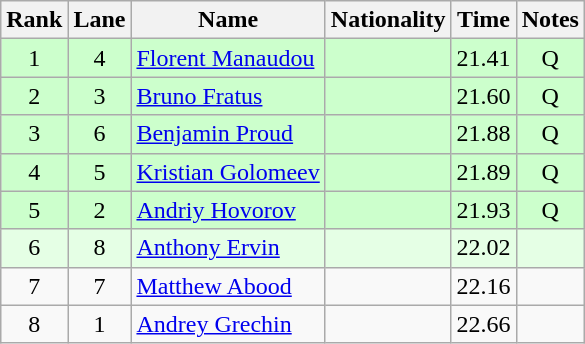<table class="wikitable sortable" style="text-align:center">
<tr>
<th>Rank</th>
<th>Lane</th>
<th>Name</th>
<th>Nationality</th>
<th>Time</th>
<th>Notes</th>
</tr>
<tr bgcolor=ccffcc>
<td>1</td>
<td>4</td>
<td align=left><a href='#'>Florent Manaudou</a></td>
<td align=left></td>
<td>21.41</td>
<td>Q</td>
</tr>
<tr bgcolor=ccffcc>
<td>2</td>
<td>3</td>
<td align=left><a href='#'>Bruno Fratus</a></td>
<td align=left></td>
<td>21.60</td>
<td>Q</td>
</tr>
<tr bgcolor=ccffcc>
<td>3</td>
<td>6</td>
<td align=left><a href='#'>Benjamin Proud</a></td>
<td align=left></td>
<td>21.88</td>
<td>Q</td>
</tr>
<tr bgcolor=ccffcc>
<td>4</td>
<td>5</td>
<td align=left><a href='#'>Kristian Golomeev</a></td>
<td align=left></td>
<td>21.89</td>
<td>Q</td>
</tr>
<tr bgcolor=ccffcc>
<td>5</td>
<td>2</td>
<td align=left><a href='#'>Andriy Hovorov</a></td>
<td align=left></td>
<td>21.93</td>
<td>Q</td>
</tr>
<tr bgcolor=e5ffe5>
<td>6</td>
<td>8</td>
<td align=left><a href='#'>Anthony Ervin</a></td>
<td align=left></td>
<td>22.02</td>
<td></td>
</tr>
<tr>
<td>7</td>
<td>7</td>
<td align=left><a href='#'>Matthew Abood</a></td>
<td align=left></td>
<td>22.16</td>
<td></td>
</tr>
<tr>
<td>8</td>
<td>1</td>
<td align=left><a href='#'>Andrey Grechin</a></td>
<td align=left></td>
<td>22.66</td>
<td></td>
</tr>
</table>
